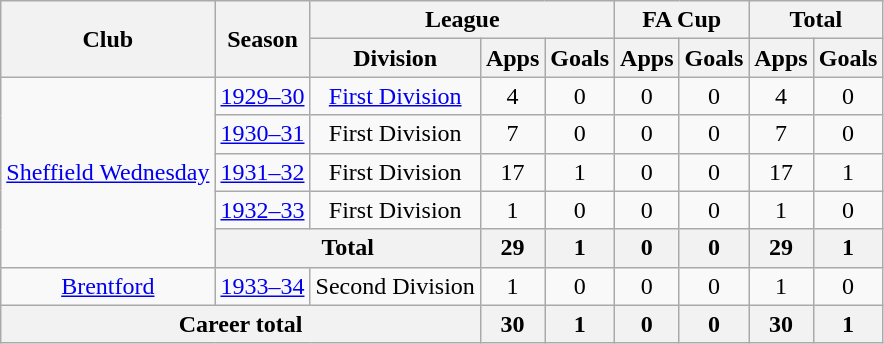<table class="wikitable" style="text-align: center;">
<tr>
<th rowspan="2">Club</th>
<th rowspan="2">Season</th>
<th colspan="3">League</th>
<th colspan="2">FA Cup</th>
<th colspan="2">Total</th>
</tr>
<tr>
<th>Division</th>
<th>Apps</th>
<th>Goals</th>
<th>Apps</th>
<th>Goals</th>
<th>Apps</th>
<th>Goals</th>
</tr>
<tr>
<td rowspan="5"><a href='#'>Sheffield Wednesday</a></td>
<td><a href='#'>1929–30</a></td>
<td><a href='#'>First Division</a></td>
<td>4</td>
<td>0</td>
<td>0</td>
<td>0</td>
<td>4</td>
<td>0</td>
</tr>
<tr>
<td><a href='#'>1930–31</a></td>
<td>First Division</td>
<td>7</td>
<td>0</td>
<td>0</td>
<td>0</td>
<td>7</td>
<td>0</td>
</tr>
<tr>
<td><a href='#'>1931–32</a></td>
<td>First Division</td>
<td>17</td>
<td>1</td>
<td>0</td>
<td>0</td>
<td>17</td>
<td>1</td>
</tr>
<tr>
<td><a href='#'>1932–33</a></td>
<td>First Division</td>
<td>1</td>
<td>0</td>
<td>0</td>
<td>0</td>
<td>1</td>
<td>0</td>
</tr>
<tr>
<th colspan="2">Total</th>
<th>29</th>
<th>1</th>
<th>0</th>
<th>0</th>
<th>29</th>
<th>1</th>
</tr>
<tr>
<td><a href='#'>Brentford</a></td>
<td><a href='#'>1933–34</a></td>
<td>Second Division</td>
<td>1</td>
<td>0</td>
<td>0</td>
<td>0</td>
<td>1</td>
<td>0</td>
</tr>
<tr>
<th colspan="3">Career total</th>
<th>30</th>
<th>1</th>
<th>0</th>
<th>0</th>
<th>30</th>
<th>1</th>
</tr>
</table>
